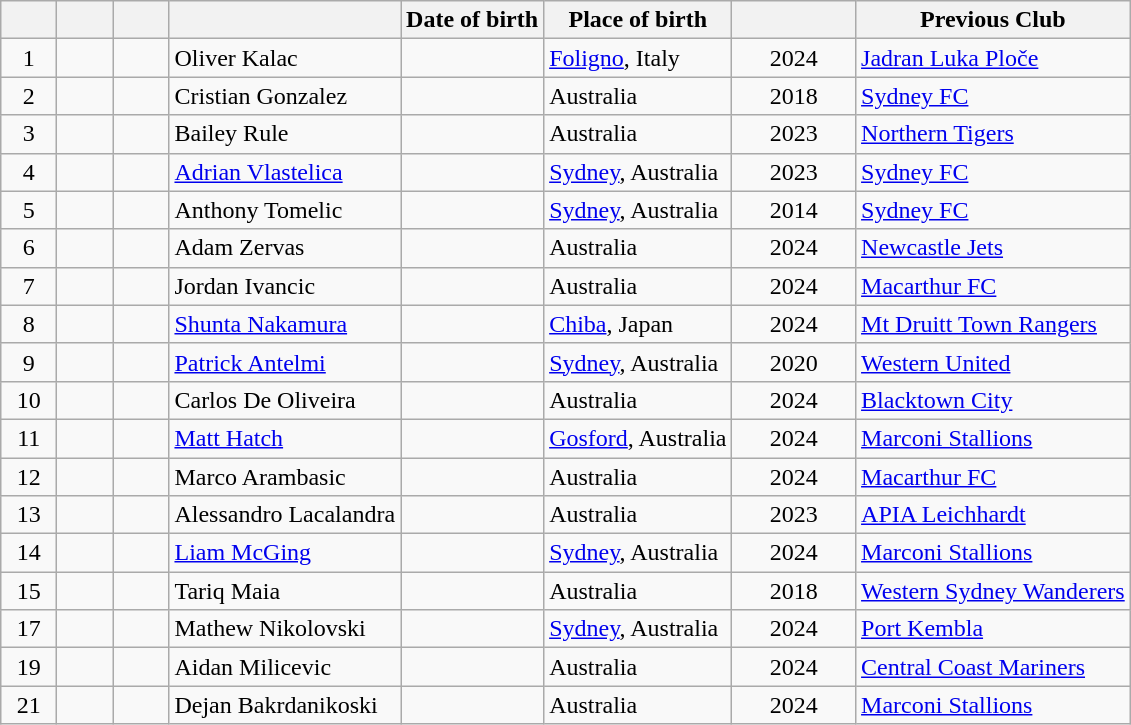<table class="wikitable sortable" style="text-align: center;">
<tr>
<th width=30></th>
<th width=30></th>
<th width=30></th>
<th></th>
<th>Date of birth</th>
<th>Place of birth</th>
<th width=75></th>
<th>Previous Club</th>
</tr>
<tr>
<td>1</td>
<td></td>
<td></td>
<td align=left>Oliver Kalac</td>
<td align=left></td>
<td align=left><a href='#'>Foligno</a>, Italy</td>
<td>2024</td>
<td align=left> <a href='#'>Jadran Luka Ploče</a></td>
</tr>
<tr>
<td>2</td>
<td></td>
<td></td>
<td align=left>Cristian Gonzalez</td>
<td align=left></td>
<td align=left>Australia</td>
<td>2018</td>
<td align=left> <a href='#'>Sydney FC</a></td>
</tr>
<tr>
<td>3</td>
<td></td>
<td></td>
<td align=left>Bailey Rule</td>
<td align=left></td>
<td align=left>Australia</td>
<td>2023</td>
<td align=left><a href='#'>Northern Tigers</a></td>
</tr>
<tr>
<td>4</td>
<td></td>
<td></td>
<td align=left><a href='#'>Adrian Vlastelica</a></td>
<td align=left></td>
<td align=left><a href='#'>Sydney</a>, Australia</td>
<td>2023</td>
<td align=left> <a href='#'>Sydney FC</a></td>
</tr>
<tr>
<td>5</td>
<td></td>
<td></td>
<td align=left>Anthony Tomelic</td>
<td align=left></td>
<td align=left><a href='#'>Sydney</a>, Australia</td>
<td>2014</td>
<td align=left> <a href='#'>Sydney FC</a></td>
</tr>
<tr>
<td>6</td>
<td></td>
<td></td>
<td align=left>Adam Zervas</td>
<td align=left></td>
<td align=left>Australia</td>
<td>2024</td>
<td align=left> <a href='#'>Newcastle Jets</a></td>
</tr>
<tr>
<td>7</td>
<td></td>
<td></td>
<td align=left>Jordan Ivancic</td>
<td align=left></td>
<td align=left>Australia</td>
<td>2024</td>
<td align=left> <a href='#'>Macarthur FC</a></td>
</tr>
<tr>
<td>8</td>
<td></td>
<td></td>
<td align=left><a href='#'>Shunta Nakamura</a></td>
<td align=left></td>
<td align=left><a href='#'>Chiba</a>, Japan</td>
<td>2024</td>
<td align=left><a href='#'>Mt Druitt Town Rangers</a></td>
</tr>
<tr>
<td>9</td>
<td></td>
<td></td>
<td align=left><a href='#'>Patrick Antelmi</a></td>
<td align=left></td>
<td align=left><a href='#'>Sydney</a>, Australia</td>
<td>2020</td>
<td align=left> <a href='#'>Western United</a></td>
</tr>
<tr>
<td>10</td>
<td></td>
<td></td>
<td align=left>Carlos De Oliveira</td>
<td align=left></td>
<td align=left>Australia</td>
<td>2024</td>
<td align=left><a href='#'>Blacktown City</a></td>
</tr>
<tr>
<td>11</td>
<td></td>
<td></td>
<td align=left><a href='#'>Matt Hatch</a></td>
<td align=left></td>
<td align=left><a href='#'>Gosford</a>, Australia</td>
<td>2024</td>
<td align=left><a href='#'>Marconi Stallions</a></td>
</tr>
<tr>
<td>12</td>
<td></td>
<td></td>
<td align=left>Marco Arambasic</td>
<td align=left></td>
<td align=left>Australia</td>
<td>2024</td>
<td align=left> <a href='#'>Macarthur FC</a></td>
</tr>
<tr>
<td>13</td>
<td></td>
<td></td>
<td align=left>Alessandro Lacalandra</td>
<td align=left></td>
<td align=left>Australia</td>
<td>2023</td>
<td align=left><a href='#'>APIA Leichhardt</a></td>
</tr>
<tr>
<td>14</td>
<td></td>
<td></td>
<td align=left><a href='#'>Liam McGing</a></td>
<td align=left></td>
<td align=left><a href='#'>Sydney</a>, Australia</td>
<td>2024</td>
<td align=left><a href='#'>Marconi Stallions</a></td>
</tr>
<tr>
<td>15</td>
<td></td>
<td></td>
<td align=left>Tariq Maia</td>
<td align=left></td>
<td align=left>Australia</td>
<td>2018</td>
<td align=left> <a href='#'>Western Sydney Wanderers</a></td>
</tr>
<tr>
<td>17</td>
<td></td>
<td></td>
<td align=left>Mathew Nikolovski</td>
<td align=left></td>
<td align=left><a href='#'>Sydney</a>, Australia</td>
<td>2024</td>
<td align=left><a href='#'>Port Kembla</a></td>
</tr>
<tr>
<td>19</td>
<td></td>
<td></td>
<td align=left>Aidan Milicevic</td>
<td align=left></td>
<td align=left>Australia</td>
<td>2024</td>
<td align=left> <a href='#'>Central Coast Mariners</a></td>
</tr>
<tr>
<td>21</td>
<td></td>
<td></td>
<td align=left>Dejan Bakrdanikoski</td>
<td align=left></td>
<td align=left>Australia</td>
<td>2024</td>
<td align=left><a href='#'>Marconi Stallions</a></td>
</tr>
</table>
